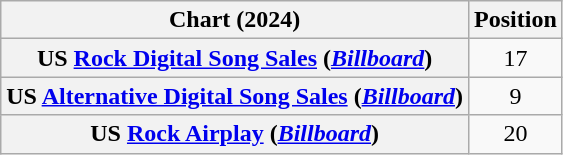<table class="wikitable sortable plainrowheaders" style="text-align:center;">
<tr>
<th scope="col">Chart (2024)</th>
<th scope="col">Position</th>
</tr>
<tr>
<th scope="row">US <a href='#'>Rock Digital Song Sales</a> (<em><a href='#'>Billboard</a></em>)</th>
<td>17</td>
</tr>
<tr>
<th scope="row">US <a href='#'>Alternative Digital Song Sales</a> (<em><a href='#'>Billboard</a></em>)</th>
<td>9</td>
</tr>
<tr>
<th scope="row">US <a href='#'>Rock Airplay</a> (<em><a href='#'>Billboard</a></em>)</th>
<td>20</td>
</tr>
</table>
